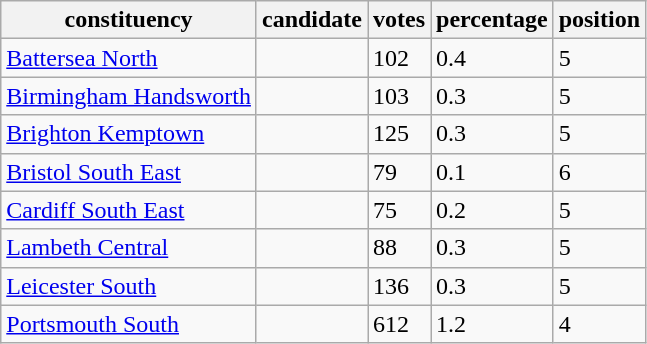<table class="wikitable sortable">
<tr>
<th>constituency</th>
<th>candidate</th>
<th>votes</th>
<th>percentage</th>
<th>position</th>
</tr>
<tr>
<td><a href='#'>Battersea North</a></td>
<td></td>
<td>102</td>
<td>0.4</td>
<td>5</td>
</tr>
<tr>
<td><a href='#'>Birmingham Handsworth</a></td>
<td></td>
<td>103</td>
<td>0.3</td>
<td>5</td>
</tr>
<tr>
<td><a href='#'>Brighton Kemptown</a></td>
<td></td>
<td>125</td>
<td>0.3</td>
<td>5</td>
</tr>
<tr>
<td><a href='#'>Bristol South East</a></td>
<td></td>
<td>79</td>
<td>0.1</td>
<td>6</td>
</tr>
<tr>
<td><a href='#'>Cardiff South East</a></td>
<td></td>
<td>75</td>
<td>0.2</td>
<td>5</td>
</tr>
<tr>
<td><a href='#'>Lambeth Central</a></td>
<td></td>
<td>88</td>
<td>0.3</td>
<td>5</td>
</tr>
<tr>
<td><a href='#'>Leicester South</a></td>
<td></td>
<td>136</td>
<td>0.3</td>
<td>5</td>
</tr>
<tr>
<td><a href='#'>Portsmouth South</a></td>
<td></td>
<td>612</td>
<td>1.2</td>
<td>4</td>
</tr>
</table>
